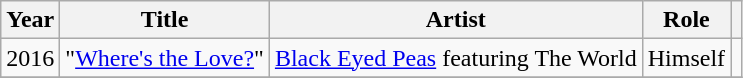<table class="wikitable">
<tr>
<th>Year</th>
<th>Title</th>
<th>Artist</th>
<th>Role</th>
<th scope="col"></th>
</tr>
<tr>
<td>2016</td>
<td>"<a href='#'>Where's the Love?</a>"</td>
<td><a href='#'>Black Eyed Peas</a> featuring The World</td>
<td>Himself</td>
<td></td>
</tr>
<tr>
</tr>
</table>
